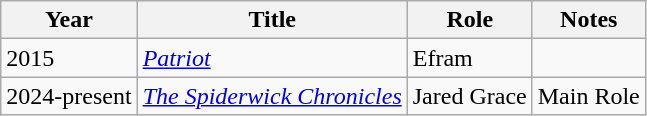<table class="wikitable sortable">
<tr>
<th>Year</th>
<th>Title</th>
<th>Role</th>
<th>Notes</th>
</tr>
<tr>
<td>2015</td>
<td><em><a href='#'>Patriot</a></em></td>
<td>Efram</td>
<td></td>
</tr>
<tr>
<td>2024-present</td>
<td><em><a href='#'>The Spiderwick Chronicles</a></em></td>
<td>Jared Grace</td>
<td>Main Role</td>
</tr>
</table>
